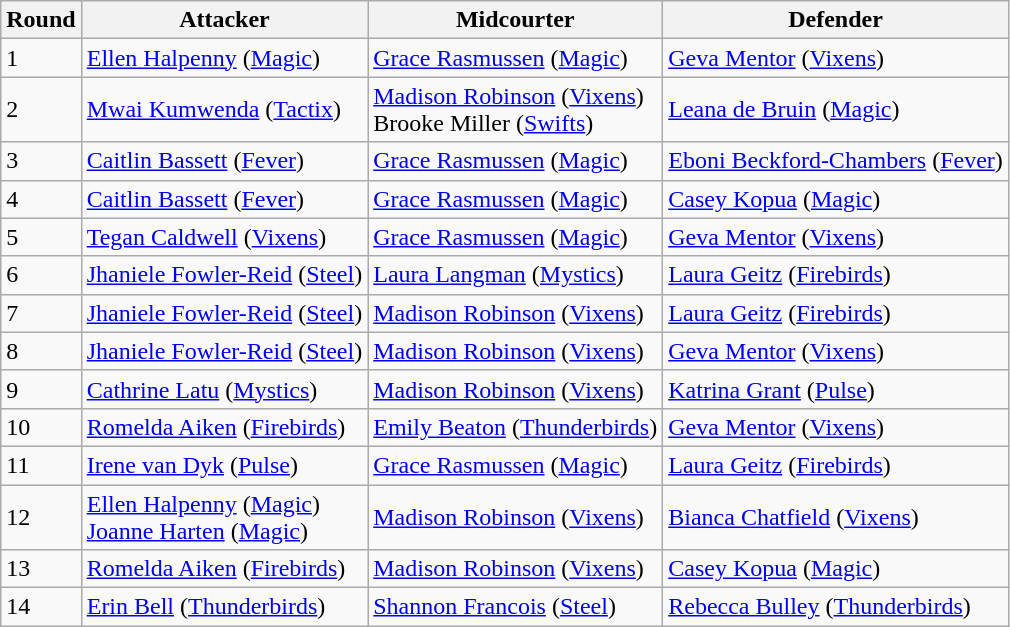<table class="wikitable collapsible">
<tr>
<th>Round</th>
<th>Attacker</th>
<th>Midcourter</th>
<th>Defender</th>
</tr>
<tr>
<td>1 </td>
<td> <a href='#'>Ellen Halpenny</a> (<a href='#'>Magic</a>)</td>
<td> <a href='#'>Grace Rasmussen</a> (<a href='#'>Magic</a>)</td>
<td> <a href='#'>Geva Mentor</a> (<a href='#'>Vixens</a>)</td>
</tr>
<tr>
<td>2 </td>
<td> <a href='#'>Mwai Kumwenda</a> (<a href='#'>Tactix</a>)</td>
<td> <a href='#'>Madison Robinson</a> (<a href='#'>Vixens</a>)<br> Brooke Miller (<a href='#'>Swifts</a>)</td>
<td> <a href='#'>Leana de Bruin</a> (<a href='#'>Magic</a>)</td>
</tr>
<tr>
<td>3 </td>
<td> <a href='#'>Caitlin Bassett</a> (<a href='#'>Fever</a>)</td>
<td> <a href='#'>Grace Rasmussen</a> (<a href='#'>Magic</a>)</td>
<td> <a href='#'>Eboni Beckford-Chambers</a> (<a href='#'>Fever</a>)</td>
</tr>
<tr>
<td>4</td>
<td> <a href='#'>Caitlin Bassett</a> (<a href='#'>Fever</a>)</td>
<td> <a href='#'>Grace Rasmussen</a> (<a href='#'>Magic</a>)</td>
<td> <a href='#'>Casey Kopua</a> (<a href='#'>Magic</a>)</td>
</tr>
<tr>
<td>5</td>
<td> <a href='#'>Tegan Caldwell</a> (<a href='#'>Vixens</a>)</td>
<td> <a href='#'>Grace Rasmussen</a> (<a href='#'>Magic</a>)</td>
<td> <a href='#'>Geva Mentor</a> (<a href='#'>Vixens</a>)</td>
</tr>
<tr>
<td>6</td>
<td> <a href='#'>Jhaniele Fowler-Reid</a> (<a href='#'>Steel</a>)</td>
<td> <a href='#'>Laura Langman</a> (<a href='#'>Mystics</a>)</td>
<td> <a href='#'>Laura Geitz</a> (<a href='#'>Firebirds</a>)</td>
</tr>
<tr>
<td>7 </td>
<td> <a href='#'>Jhaniele Fowler-Reid</a> (<a href='#'>Steel</a>)</td>
<td> <a href='#'>Madison Robinson</a> (<a href='#'>Vixens</a>)</td>
<td> <a href='#'>Laura Geitz</a> (<a href='#'>Firebirds</a>)</td>
</tr>
<tr>
<td>8 </td>
<td> <a href='#'>Jhaniele Fowler-Reid</a> (<a href='#'>Steel</a>)</td>
<td> <a href='#'>Madison Robinson</a> (<a href='#'>Vixens</a>)</td>
<td> <a href='#'>Geva Mentor</a> (<a href='#'>Vixens</a>)</td>
</tr>
<tr>
<td>9</td>
<td> <a href='#'>Cathrine Latu</a> (<a href='#'>Mystics</a>)</td>
<td> <a href='#'>Madison Robinson</a> (<a href='#'>Vixens</a>)</td>
<td> <a href='#'>Katrina Grant</a> (<a href='#'>Pulse</a>)</td>
</tr>
<tr>
<td>10</td>
<td> <a href='#'>Romelda Aiken</a> (<a href='#'>Firebirds</a>)</td>
<td> <a href='#'>Emily Beaton</a> (<a href='#'>Thunderbirds</a>)</td>
<td> <a href='#'>Geva Mentor</a> (<a href='#'>Vixens</a>)</td>
</tr>
<tr>
<td>11</td>
<td> <a href='#'>Irene van Dyk</a> (<a href='#'>Pulse</a>)</td>
<td> <a href='#'>Grace Rasmussen</a> (<a href='#'>Magic</a>)</td>
<td> <a href='#'>Laura Geitz</a> (<a href='#'>Firebirds</a>)</td>
</tr>
<tr>
<td>12</td>
<td> <a href='#'>Ellen Halpenny</a> (<a href='#'>Magic</a>)<br> <a href='#'>Joanne Harten</a> (<a href='#'>Magic</a>)</td>
<td> <a href='#'>Madison Robinson</a> (<a href='#'>Vixens</a>)</td>
<td> <a href='#'>Bianca Chatfield</a> (<a href='#'>Vixens</a>)</td>
</tr>
<tr>
<td>13</td>
<td> <a href='#'>Romelda Aiken</a> (<a href='#'>Firebirds</a>)</td>
<td> <a href='#'>Madison Robinson</a> (<a href='#'>Vixens</a>)</td>
<td> <a href='#'>Casey Kopua</a> (<a href='#'>Magic</a>)</td>
</tr>
<tr>
<td>14</td>
<td> <a href='#'>Erin Bell</a> (<a href='#'>Thunderbirds</a>)</td>
<td> <a href='#'>Shannon Francois</a> (<a href='#'>Steel</a>)</td>
<td> <a href='#'>Rebecca Bulley</a> (<a href='#'>Thunderbirds</a>)</td>
</tr>
</table>
